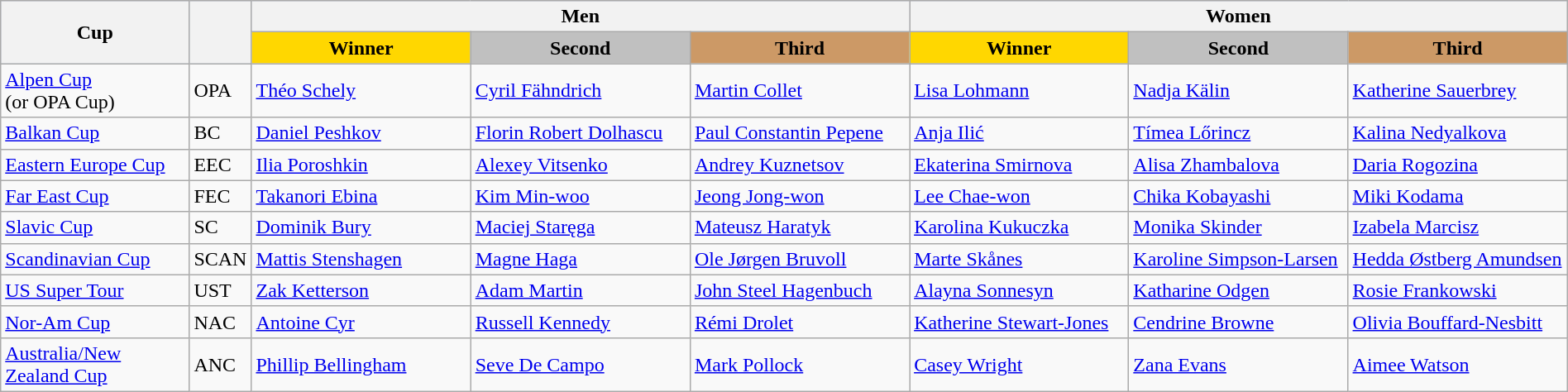<table class="wikitable" style=" width:100%">
<tr bgcolor="#CADAFA">
<th class="hintergrundfarbe6" rowspan=2>Cup</th>
<th class="hintergrundfarbe6" rowspan=2></th>
<th class="hintergrundfarbe6" colspan=3>Men</th>
<th class="hintergrundfarbe6" colspan=3>Women</th>
</tr>
<tr>
<th style="width:14%; background:gold;">Winner</th>
<th style="width:14%; background:silver;">Second</th>
<th style="width:14%; background:#CC9966;">Third</th>
<th style="width:14%; background:gold;">Winner</th>
<th style="width:14%; background:silver;">Second</th>
<th style="width:14%; background:#CC9966;">Third</th>
</tr>
<tr>
<td><a href='#'>Alpen Cup</a><br>(or OPA Cup)</td>
<td>OPA</td>
<td> <a href='#'>Théo Schely</a></td>
<td> <a href='#'>Cyril Fähndrich</a></td>
<td> <a href='#'>Martin Collet</a></td>
<td> <a href='#'>Lisa Lohmann</a></td>
<td> <a href='#'>Nadja Kälin</a></td>
<td> <a href='#'>Katherine Sauerbrey</a></td>
</tr>
<tr>
<td><a href='#'>Balkan Cup</a></td>
<td>BC</td>
<td> <a href='#'>Daniel Peshkov</a></td>
<td> <a href='#'>Florin Robert Dolhascu</a></td>
<td> <a href='#'>Paul Constantin Pepene</a></td>
<td> <a href='#'>Anja Ilić</a></td>
<td> <a href='#'>Tímea Lőrincz</a></td>
<td> <a href='#'>Kalina Nedyalkova</a></td>
</tr>
<tr>
<td><a href='#'>Eastern Europe Cup</a></td>
<td>EEC</td>
<td> <a href='#'>Ilia Poroshkin</a></td>
<td> <a href='#'>Alexey Vitsenko</a></td>
<td> <a href='#'>Andrey Kuznetsov</a></td>
<td> <a href='#'>Ekaterina Smirnova</a></td>
<td> <a href='#'>Alisa Zhambalova</a></td>
<td> <a href='#'>Daria Rogozina</a></td>
</tr>
<tr>
<td><a href='#'>Far East Cup</a></td>
<td>FEC</td>
<td> <a href='#'>Takanori Ebina</a></td>
<td> <a href='#'>Kim Min-woo</a></td>
<td> <a href='#'>Jeong Jong-won</a></td>
<td> <a href='#'>Lee Chae-won</a></td>
<td> <a href='#'>Chika Kobayashi</a></td>
<td> <a href='#'>Miki Kodama</a></td>
</tr>
<tr>
<td><a href='#'>Slavic Cup</a></td>
<td>SC</td>
<td> <a href='#'>Dominik Bury</a></td>
<td> <a href='#'>Maciej Staręga</a></td>
<td> <a href='#'>Mateusz Haratyk</a></td>
<td> <a href='#'>Karolina Kukuczka</a></td>
<td> <a href='#'>Monika Skinder</a></td>
<td> <a href='#'>Izabela Marcisz</a></td>
</tr>
<tr>
<td><a href='#'>Scandinavian Cup</a></td>
<td>SCAN</td>
<td> <a href='#'>Mattis Stenshagen</a></td>
<td> <a href='#'>Magne Haga</a></td>
<td> <a href='#'>Ole Jørgen Bruvoll</a></td>
<td> <a href='#'>Marte Skånes</a></td>
<td> <a href='#'>Karoline Simpson-Larsen</a></td>
<td> <a href='#'>Hedda Østberg Amundsen</a></td>
</tr>
<tr>
<td><a href='#'>US Super Tour</a></td>
<td>UST</td>
<td> <a href='#'>Zak Ketterson</a></td>
<td> <a href='#'>Adam Martin</a></td>
<td> <a href='#'>John Steel Hagenbuch</a></td>
<td> <a href='#'>Alayna Sonnesyn</a></td>
<td> <a href='#'>Katharine Odgen</a></td>
<td> <a href='#'>Rosie Frankowski</a></td>
</tr>
<tr>
<td><a href='#'>Nor-Am Cup</a></td>
<td>NAC</td>
<td> <a href='#'>Antoine Cyr</a></td>
<td> <a href='#'>Russell Kennedy</a></td>
<td> <a href='#'>Rémi Drolet</a></td>
<td> <a href='#'>Katherine Stewart-Jones</a></td>
<td> <a href='#'>Cendrine Browne</a></td>
<td> <a href='#'>Olivia Bouffard-Nesbitt</a></td>
</tr>
<tr>
<td><a href='#'>Australia/New Zealand Cup</a></td>
<td>ANC</td>
<td> <a href='#'>Phillip Bellingham</a></td>
<td> <a href='#'>Seve De Campo</a></td>
<td> <a href='#'>Mark Pollock</a></td>
<td> <a href='#'>Casey Wright</a></td>
<td> <a href='#'>Zana Evans</a></td>
<td> <a href='#'>Aimee Watson</a></td>
</tr>
</table>
